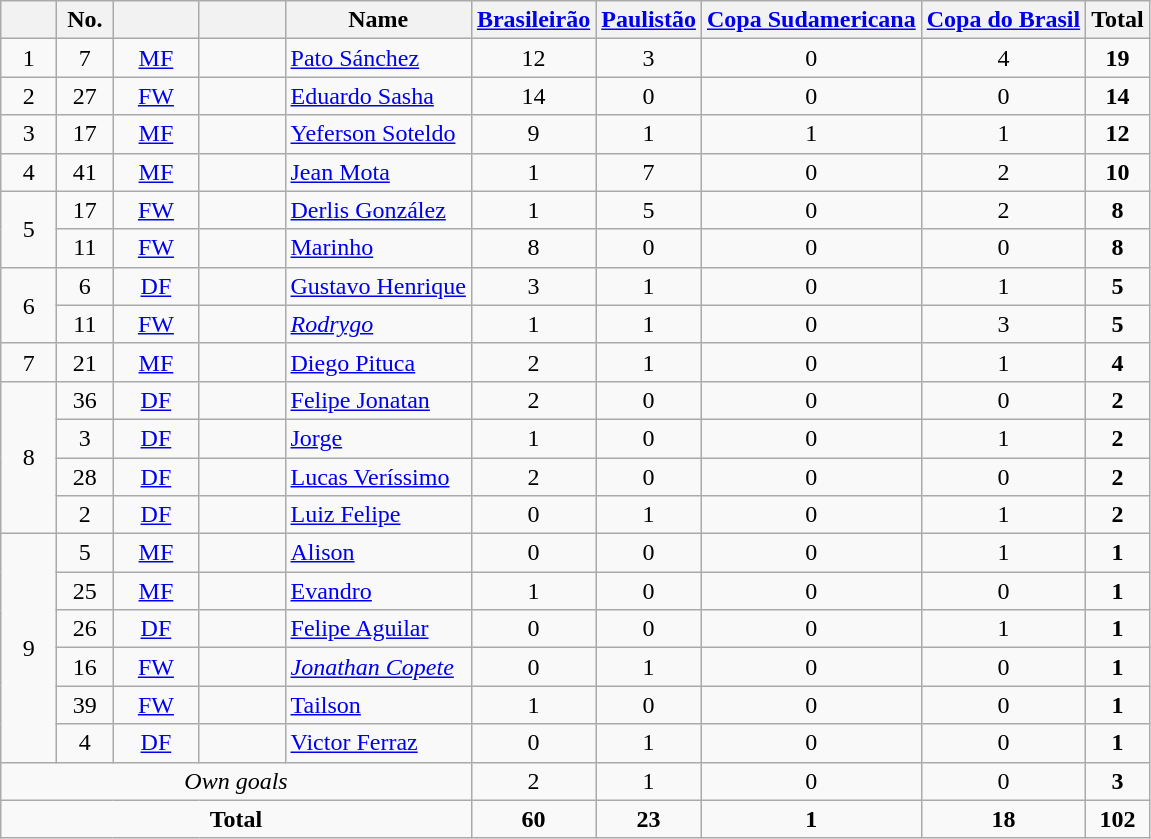<table class="wikitable sortable" style="text-align:center">
<tr>
<th width="30"></th>
<th width="30">No.</th>
<th width="50"></th>
<th width="50"></th>
<th>Name</th>
<th><a href='#'>Brasileirão</a></th>
<th><a href='#'>Paulistão</a></th>
<th><a href='#'>Copa Sudamericana</a></th>
<th><a href='#'>Copa do Brasil</a></th>
<th>Total</th>
</tr>
<tr>
<td rowspan=1>1</td>
<td>7</td>
<td><a href='#'>MF</a></td>
<td></td>
<td align=left><a href='#'>Pato Sánchez</a></td>
<td>12</td>
<td>3</td>
<td>0</td>
<td>4</td>
<td><strong>19</strong></td>
</tr>
<tr>
<td rowspan=1>2</td>
<td>27</td>
<td><a href='#'>FW</a></td>
<td></td>
<td align=left><a href='#'>Eduardo Sasha</a></td>
<td>14</td>
<td>0</td>
<td>0</td>
<td>0</td>
<td><strong>14</strong></td>
</tr>
<tr>
<td rowspan=1>3</td>
<td>17</td>
<td><a href='#'>MF</a></td>
<td></td>
<td align=left><a href='#'>Yeferson Soteldo</a></td>
<td>9</td>
<td>1</td>
<td>1</td>
<td>1</td>
<td><strong>12</strong></td>
</tr>
<tr>
<td rowspan=1>4</td>
<td>41</td>
<td><a href='#'>MF</a></td>
<td></td>
<td align=left><a href='#'>Jean Mota</a></td>
<td>1</td>
<td>7</td>
<td>0</td>
<td>2</td>
<td><strong>10</strong></td>
</tr>
<tr>
<td rowspan=2>5</td>
<td>17</td>
<td><a href='#'>FW</a></td>
<td></td>
<td align=left><a href='#'>Derlis González</a></td>
<td>1</td>
<td>5</td>
<td>0</td>
<td>2</td>
<td><strong>8</strong></td>
</tr>
<tr>
<td>11</td>
<td><a href='#'>FW</a></td>
<td></td>
<td align=left><a href='#'>Marinho</a></td>
<td>8</td>
<td>0</td>
<td>0</td>
<td>0</td>
<td><strong>8</strong></td>
</tr>
<tr>
<td rowspan=2>6</td>
<td>6</td>
<td><a href='#'>DF</a></td>
<td></td>
<td align=left><a href='#'>Gustavo Henrique</a></td>
<td>3</td>
<td>1</td>
<td>0</td>
<td>1</td>
<td><strong>5</strong></td>
</tr>
<tr>
<td>11</td>
<td><a href='#'>FW</a></td>
<td></td>
<td align=left><em><a href='#'>Rodrygo</a></em></td>
<td>1</td>
<td>1</td>
<td>0</td>
<td>3</td>
<td><strong>5</strong></td>
</tr>
<tr>
<td rowspan=1>7</td>
<td>21</td>
<td><a href='#'>MF</a></td>
<td></td>
<td align=left><a href='#'>Diego Pituca</a></td>
<td>2</td>
<td>1</td>
<td>0</td>
<td>1</td>
<td><strong>4</strong></td>
</tr>
<tr>
<td rowspan=4>8</td>
<td>36</td>
<td><a href='#'>DF</a></td>
<td></td>
<td align=left><a href='#'>Felipe Jonatan</a></td>
<td>2</td>
<td>0</td>
<td>0</td>
<td>0</td>
<td><strong>2</strong></td>
</tr>
<tr>
<td>3</td>
<td><a href='#'>DF</a></td>
<td></td>
<td align=left><a href='#'>Jorge</a></td>
<td>1</td>
<td>0</td>
<td>0</td>
<td>1</td>
<td><strong>2</strong></td>
</tr>
<tr>
<td>28</td>
<td><a href='#'>DF</a></td>
<td></td>
<td align=left><a href='#'>Lucas Veríssimo</a></td>
<td>2</td>
<td>0</td>
<td>0</td>
<td>0</td>
<td><strong>2</strong></td>
</tr>
<tr>
<td>2</td>
<td><a href='#'>DF</a></td>
<td></td>
<td align=left><a href='#'>Luiz Felipe</a></td>
<td>0</td>
<td>1</td>
<td>0</td>
<td>1</td>
<td><strong>2</strong></td>
</tr>
<tr>
<td rowspan=6>9</td>
<td>5</td>
<td><a href='#'>MF</a></td>
<td></td>
<td align=left><a href='#'>Alison</a></td>
<td>0</td>
<td>0</td>
<td>0</td>
<td>1</td>
<td><strong>1</strong></td>
</tr>
<tr>
<td>25</td>
<td><a href='#'>MF</a></td>
<td></td>
<td align=left><a href='#'>Evandro</a></td>
<td>1</td>
<td>0</td>
<td>0</td>
<td>0</td>
<td><strong>1</strong></td>
</tr>
<tr>
<td>26</td>
<td><a href='#'>DF</a></td>
<td></td>
<td align=left><a href='#'>Felipe Aguilar</a></td>
<td>0</td>
<td>0</td>
<td>0</td>
<td>1</td>
<td><strong>1</strong></td>
</tr>
<tr>
<td>16</td>
<td><a href='#'>FW</a></td>
<td></td>
<td align=left><em><a href='#'>Jonathan Copete</a></em></td>
<td>0</td>
<td>1</td>
<td>0</td>
<td>0</td>
<td><strong>1</strong></td>
</tr>
<tr>
<td>39</td>
<td><a href='#'>FW</a></td>
<td></td>
<td align=left><a href='#'>Tailson</a></td>
<td>1</td>
<td>0</td>
<td>0</td>
<td>0</td>
<td><strong>1</strong></td>
</tr>
<tr>
<td>4</td>
<td><a href='#'>DF</a></td>
<td></td>
<td align=left><a href='#'>Victor Ferraz</a></td>
<td>0</td>
<td>1</td>
<td>0</td>
<td>0</td>
<td><strong>1</strong></td>
</tr>
<tr>
<td colspan=5><em>Own goals</em></td>
<td>2</td>
<td>1</td>
<td>0</td>
<td>0</td>
<td><strong>3</strong></td>
</tr>
<tr>
<td colspan=5><strong>Total</strong></td>
<td><strong>60</strong></td>
<td><strong>23</strong></td>
<td><strong>1</strong></td>
<td><strong>18</strong></td>
<td><strong>102</strong></td>
</tr>
</table>
